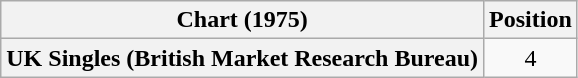<table class="wikitable plainrowheaders" style="text-align:center">
<tr>
<th scope=col>Chart (1975)</th>
<th scope=col>Position</th>
</tr>
<tr>
<th scope=row>UK Singles (British Market Research Bureau)</th>
<td align:center>4</td>
</tr>
</table>
